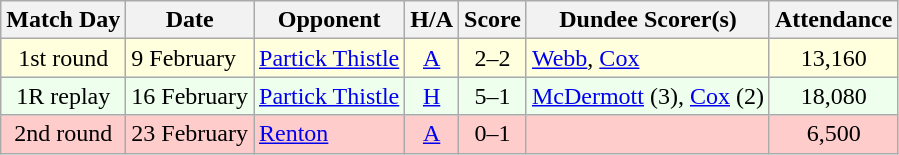<table class="wikitable" style="text-align:center">
<tr>
<th>Match Day</th>
<th>Date</th>
<th>Opponent</th>
<th>H/A</th>
<th>Score</th>
<th>Dundee Scorer(s)</th>
<th>Attendance</th>
</tr>
<tr bgcolor="#FFFFDD">
<td>1st round</td>
<td align="left">9 February</td>
<td align="left"><a href='#'>Partick Thistle</a></td>
<td><a href='#'>A</a></td>
<td>2–2</td>
<td align="left"><a href='#'>Webb</a>, <a href='#'>Cox</a></td>
<td>13,160</td>
</tr>
<tr bgcolor="#EEFFEE">
<td>1R replay</td>
<td align="left">16 February</td>
<td align="left"><a href='#'>Partick Thistle</a></td>
<td><a href='#'>H</a></td>
<td>5–1</td>
<td align="left"><a href='#'>McDermott</a> (3), <a href='#'>Cox</a> (2)</td>
<td>18,080</td>
</tr>
<tr bgcolor="#FFCCCC">
<td>2nd round</td>
<td align="left">23 February</td>
<td align="left"><a href='#'>Renton</a></td>
<td><a href='#'>A</a></td>
<td>0–1</td>
<td></td>
<td>6,500</td>
</tr>
</table>
